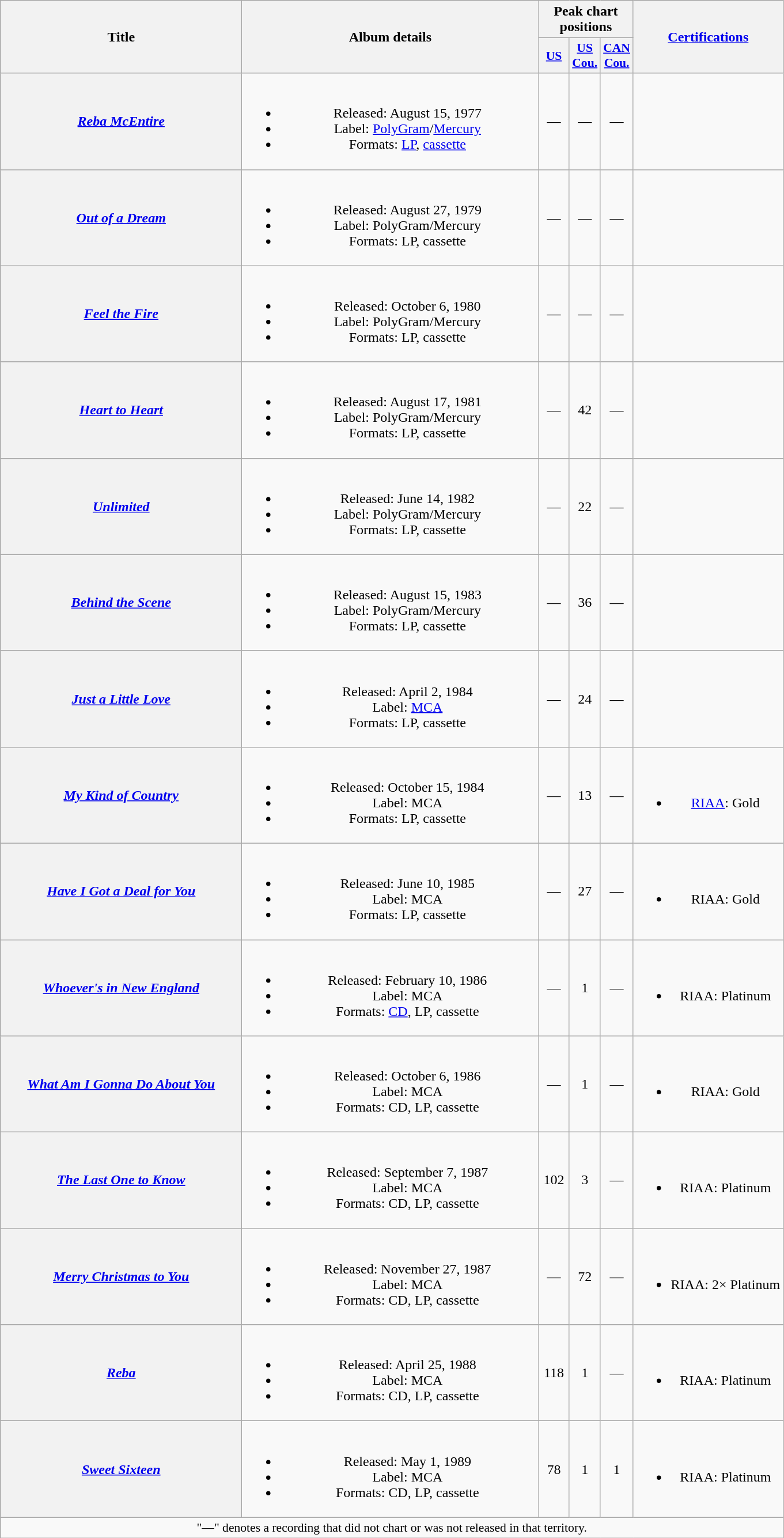<table class="wikitable plainrowheaders" style="text-align:center;" border="1">
<tr>
<th scope="col" rowspan="2" style="width:17em;">Title</th>
<th scope="col" rowspan="2" style="width:21em;">Album details</th>
<th scope="col" colspan="3">Peak chart<br>positions</th>
<th scope="col" rowspan="2"><a href='#'>Certifications</a></th>
</tr>
<tr>
<th scope="col" style="width:2em;font-size:90%;"><a href='#'>US</a><br></th>
<th scope="col" style="width:2em;font-size:90%;"><a href='#'>US<br>Cou.</a><br></th>
<th scope="col" style="width:2em;font-size:90%;"><a href='#'>CAN<br>Cou.</a><br></th>
</tr>
<tr>
<th scope="row"><em><a href='#'>Reba McEntire</a></em></th>
<td><br><ul><li>Released: August 15, 1977</li><li>Label: <a href='#'>PolyGram</a>/<a href='#'>Mercury</a></li><li>Formats: <a href='#'>LP</a>, <a href='#'>cassette</a></li></ul></td>
<td>—</td>
<td>—</td>
<td>—</td>
<td></td>
</tr>
<tr>
<th scope="row"><em><a href='#'>Out of a Dream</a></em></th>
<td><br><ul><li>Released: August 27, 1979</li><li>Label: PolyGram/Mercury</li><li>Formats: LP, cassette</li></ul></td>
<td>—</td>
<td>—</td>
<td>—</td>
<td></td>
</tr>
<tr>
<th scope="row"><em><a href='#'>Feel the Fire</a></em></th>
<td><br><ul><li>Released: October 6, 1980</li><li>Label: PolyGram/Mercury</li><li>Formats: LP, cassette</li></ul></td>
<td>—</td>
<td>—</td>
<td>—</td>
<td></td>
</tr>
<tr>
<th scope="row"><em><a href='#'>Heart to Heart</a></em></th>
<td><br><ul><li>Released: August 17, 1981</li><li>Label: PolyGram/Mercury</li><li>Formats: LP, cassette</li></ul></td>
<td>—</td>
<td>42</td>
<td>—</td>
<td></td>
</tr>
<tr>
<th scope="row"><em><a href='#'>Unlimited</a></em></th>
<td><br><ul><li>Released: June 14, 1982</li><li>Label: PolyGram/Mercury</li><li>Formats: LP, cassette</li></ul></td>
<td>—</td>
<td>22</td>
<td>—</td>
<td></td>
</tr>
<tr>
<th scope="row"><em><a href='#'>Behind the Scene</a></em></th>
<td><br><ul><li>Released: August 15, 1983</li><li>Label: PolyGram/Mercury</li><li>Formats: LP, cassette</li></ul></td>
<td>—</td>
<td>36</td>
<td>—</td>
<td></td>
</tr>
<tr>
<th scope="row"><em><a href='#'>Just a Little Love</a></em></th>
<td><br><ul><li>Released: April 2, 1984</li><li>Label: <a href='#'>MCA</a></li><li>Formats: LP, cassette</li></ul></td>
<td>—</td>
<td>24</td>
<td>—</td>
<td></td>
</tr>
<tr>
<th scope="row"><em><a href='#'>My Kind of Country</a></em></th>
<td><br><ul><li>Released: October 15, 1984</li><li>Label: MCA</li><li>Formats: LP, cassette</li></ul></td>
<td>—</td>
<td>13</td>
<td>—</td>
<td><br><ul><li><a href='#'>RIAA</a>: Gold</li></ul></td>
</tr>
<tr>
<th scope="row"><em><a href='#'>Have I Got a Deal for You</a></em></th>
<td><br><ul><li>Released: June 10, 1985</li><li>Label: MCA</li><li>Formats: LP, cassette</li></ul></td>
<td>—</td>
<td>27</td>
<td>—</td>
<td><br><ul><li>RIAA: Gold</li></ul></td>
</tr>
<tr>
<th scope="row"><em><a href='#'>Whoever's in New England</a></em></th>
<td><br><ul><li>Released: February 10, 1986</li><li>Label: MCA</li><li>Formats: <a href='#'>CD</a>, LP, cassette</li></ul></td>
<td>—</td>
<td>1</td>
<td>—</td>
<td><br><ul><li>RIAA: Platinum</li></ul></td>
</tr>
<tr>
<th scope="row"><em><a href='#'>What Am I Gonna Do About You</a></em></th>
<td><br><ul><li>Released: October 6, 1986</li><li>Label: MCA</li><li>Formats: CD, LP, cassette</li></ul></td>
<td>—</td>
<td>1</td>
<td>—</td>
<td><br><ul><li>RIAA: Gold</li></ul></td>
</tr>
<tr>
<th scope="row"><em><a href='#'>The Last One to Know</a></em></th>
<td><br><ul><li>Released: September 7, 1987</li><li>Label: MCA</li><li>Formats: CD, LP, cassette</li></ul></td>
<td>102</td>
<td>3</td>
<td>—</td>
<td><br><ul><li>RIAA: Platinum</li></ul></td>
</tr>
<tr>
<th scope="row"><em><a href='#'>Merry Christmas to You</a></em></th>
<td><br><ul><li>Released: November 27, 1987</li><li>Label: MCA</li><li>Formats: CD, LP, cassette</li></ul></td>
<td>—</td>
<td>72</td>
<td>—</td>
<td><br><ul><li>RIAA: 2× Platinum</li></ul></td>
</tr>
<tr>
<th scope="row"><em><a href='#'>Reba</a></em></th>
<td><br><ul><li>Released: April 25, 1988</li><li>Label: MCA</li><li>Formats: CD, LP, cassette</li></ul></td>
<td>118</td>
<td>1</td>
<td>—</td>
<td><br><ul><li>RIAA: Platinum</li></ul></td>
</tr>
<tr>
<th scope="row"><em><a href='#'>Sweet Sixteen</a></em></th>
<td><br><ul><li>Released: May 1, 1989</li><li>Label: MCA</li><li>Formats: CD, LP, cassette</li></ul></td>
<td>78</td>
<td>1</td>
<td>1</td>
<td><br><ul><li>RIAA: Platinum</li></ul></td>
</tr>
<tr>
<td colspan="6" style="font-size:90%">"—" denotes a recording that did not chart or was not released in that territory.</td>
</tr>
</table>
